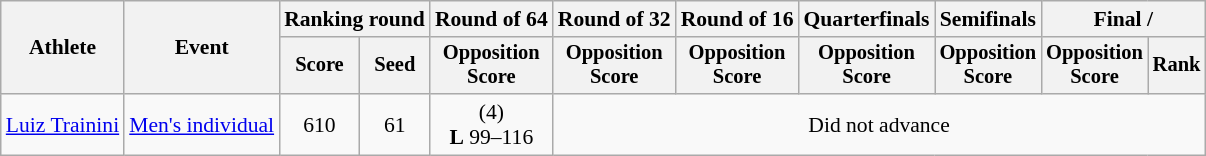<table class="wikitable" style="font-size:90%">
<tr>
<th rowspan="2">Athlete</th>
<th rowspan="2">Event</th>
<th colspan="2">Ranking round</th>
<th>Round of 64</th>
<th>Round of 32</th>
<th>Round of 16</th>
<th>Quarterfinals</th>
<th>Semifinals</th>
<th colspan="2">Final / </th>
</tr>
<tr style="font-size:95%">
<th>Score</th>
<th>Seed</th>
<th>Opposition<br>Score</th>
<th>Opposition<br>Score</th>
<th>Opposition<br>Score</th>
<th>Opposition<br>Score</th>
<th>Opposition<br>Score</th>
<th>Opposition<br>Score</th>
<th>Rank</th>
</tr>
<tr align=center>
<td align=left><a href='#'>Luiz Trainini</a></td>
<td align=left><a href='#'>Men's individual</a></td>
<td>610</td>
<td>61</td>
<td> (4)<br><strong>L</strong> 99–116</td>
<td colspan=6>Did not advance</td>
</tr>
</table>
